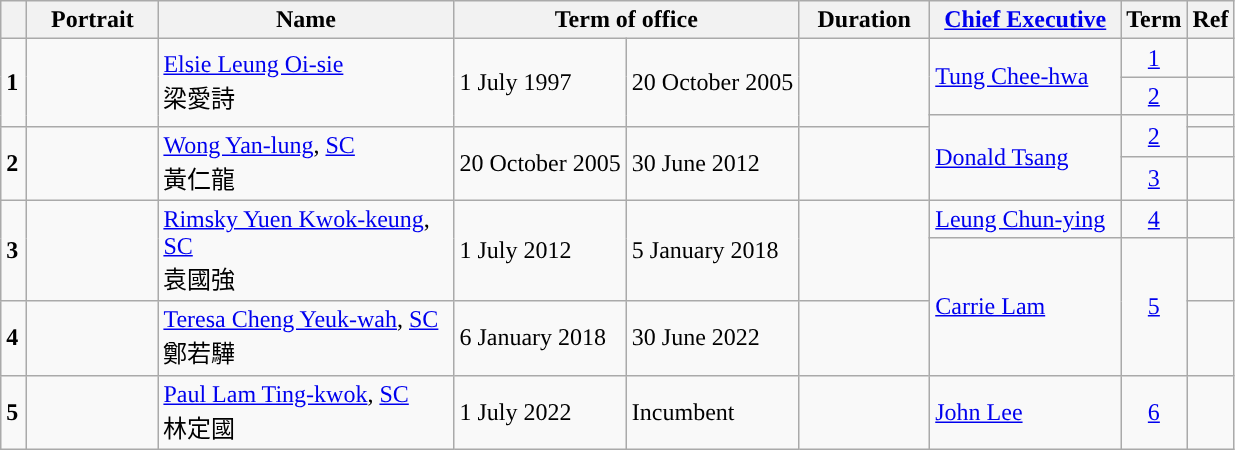<table class="wikitable"  style="text-align:left">
<tr>
<th width=10px></th>
<th width=80px>Portrait</th>
<th width=190px>Name</th>
<th width=180px colspan=2>Term of office</th>
<th width=80px>Duration</th>
<th width=120px><a href='#'>Chief Executive</a></th>
<th>Term</th>
<th>Ref</th>
</tr>
<tr>
<td rowspan=3 style="background:"><strong>1</strong></td>
<td rowspan=3></td>
<td rowspan=3><a href='#'>Elsie Leung Oi-sie</a><br>梁愛詩</td>
<td rowspan=3>1 July 1997</td>
<td rowspan=3>20 October 2005</td>
<td rowspan=3></td>
<td rowspan=2><a href='#'>Tung Chee-hwa</a><br></td>
<td align=center><a href='#'>1</a></td>
<td></td>
</tr>
<tr>
<td align=center><a href='#'>2</a></td>
<td></td>
</tr>
<tr>
<td rowspan=3><a href='#'>Donald Tsang</a><br></td>
<td align=center rowspan=2><a href='#'>2</a></td>
<td></td>
</tr>
<tr>
<td rowspan=2 style="background:"><strong>2</strong></td>
<td rowspan=2></td>
<td rowspan=2><a href='#'>Wong Yan-lung</a>, <a href='#'>SC</a><br>黃仁龍</td>
<td rowspan=2>20 October 2005</td>
<td rowspan=2>30 June 2012</td>
<td rowspan=2></td>
<td></td>
</tr>
<tr>
<td align=center><a href='#'>3</a></td>
<td></td>
</tr>
<tr>
<td rowspan=2 style="background:"><strong>3</strong></td>
<td rowspan=2></td>
<td rowspan=2><a href='#'>Rimsky Yuen Kwok-keung</a>, <a href='#'>SC</a><br>袁國強</td>
<td rowspan=2>1 July 2012</td>
<td rowspan=2>5 January 2018</td>
<td rowspan=2></td>
<td><a href='#'>Leung Chun-ying</a><br></td>
<td align=center><a href='#'>4</a></td>
<td></td>
</tr>
<tr>
<td rowspan="2"><a href='#'>Carrie Lam</a><br></td>
<td rowspan="2" align="center"><a href='#'>5</a></td>
<td></td>
</tr>
<tr>
<td style="background:"><strong>4</strong></td>
<td></td>
<td><a href='#'>Teresa Cheng Yeuk-wah</a>, <a href='#'>SC</a><br>鄭若驊</td>
<td>6 January 2018</td>
<td>30 June 2022</td>
<td></td>
<td></td>
</tr>
<tr>
<td style="background:"><strong>5</strong></td>
<td></td>
<td><a href='#'>Paul Lam Ting-kwok</a>, <a href='#'>SC</a><br>林定國</td>
<td>1 July 2022</td>
<td>Incumbent</td>
<td></td>
<td rowspan=1><a href='#'>John Lee</a><br></td>
<td rowspan=1 align=center><a href='#'>6</a></td>
</tr>
</table>
